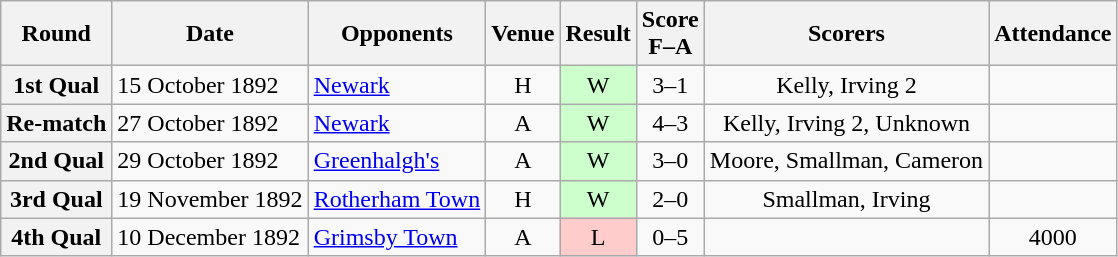<table class="wikitable" style="text-align:center">
<tr>
<th scope="col">Round</th>
<th scope="col">Date</th>
<th scope="col">Opponents</th>
<th scope="col">Venue</th>
<th scope="col">Result</th>
<th scope="col">Score<br>F–A</th>
<th scope="col">Scorers</th>
<th scope="col">Attendance</th>
</tr>
<tr>
<th scope="row">1st Qual</th>
<td align="left">15 October 1892</td>
<td align="left"><a href='#'>Newark</a></td>
<td>H</td>
<td style=background:#cfc>W</td>
<td>3–1</td>
<td>Kelly, Irving 2</td>
<td></td>
</tr>
<tr>
<th scope="row">Re-match</th>
<td align="left">27 October 1892</td>
<td align="left"><a href='#'>Newark</a></td>
<td>A</td>
<td style=background:#cfc>W</td>
<td>4–3</td>
<td>Kelly, Irving 2, Unknown</td>
<td></td>
</tr>
<tr>
<th scope="row">2nd Qual</th>
<td align="left">29 October 1892</td>
<td align="left"><a href='#'>Greenhalgh's</a></td>
<td>A</td>
<td style=background:#cfc>W</td>
<td>3–0</td>
<td>Moore, Smallman, Cameron</td>
<td></td>
</tr>
<tr>
<th scope="row">3rd Qual</th>
<td align="left">19 November 1892</td>
<td align="left"><a href='#'>Rotherham Town</a></td>
<td>H</td>
<td style=background:#cfc>W</td>
<td>2–0</td>
<td>Smallman, Irving</td>
<td></td>
</tr>
<tr>
<th scope="row">4th Qual</th>
<td align="left">10 December 1892</td>
<td align="left"><a href='#'>Grimsby Town</a></td>
<td>A</td>
<td style=background:#fcc>L</td>
<td>0–5</td>
<td></td>
<td>4000</td>
</tr>
</table>
